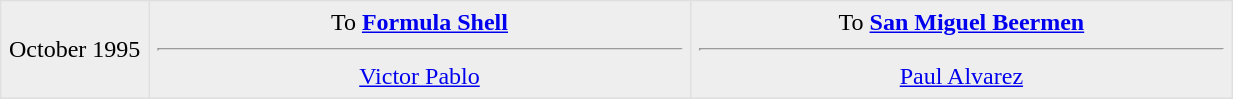<table border=1 style="border-collapse:collapse; text-align: center" bordercolor="#DFDFDF"  cellpadding="5">
<tr bgcolor="eeeeee">
<td style="width:12%">October 1995 <br></td>
<td style="width:44%" valign="top">To <strong><a href='#'>Formula Shell</a></strong><hr><a href='#'>Victor Pablo</a></td>
<td style="width:44%" valign="top">To <strong><a href='#'>San Miguel Beermen</a></strong><hr><a href='#'>Paul Alvarez</a></td>
</tr>
</table>
